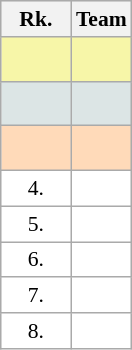<table class="wikitable" style="border:1px solid #AAAAAA;font-size:90%">
<tr bgcolor="#E4E4E4">
<th style="border-bottom:1px solid #AAAAAA" width=40>Rk.</th>
<th style="border-bottom:1px solid #AAAAAA">Team</th>
</tr>
<tr bgcolor="#F7F6A8">
<td align="center" style="height:23px"></td>
<td></td>
</tr>
<tr bgcolor="#DCE5E5">
<td align="center" style="height:23px"></td>
<td></td>
</tr>
<tr bgcolor="#FFDAB9">
<td align="center" style="height:23px"></td>
<td></td>
</tr>
<tr style="background:#ffffff;">
<td align="center">4.</td>
<td></td>
</tr>
<tr style="background:#ffffff;">
<td align="center">5.</td>
<td></td>
</tr>
<tr style="background:#ffffff;">
<td align="center">6.</td>
<td></td>
</tr>
<tr style="background:#ffffff;">
<td align="center">7.</td>
<td></td>
</tr>
<tr style="background:#ffffff;">
<td align="center">8.</td>
<td></td>
</tr>
</table>
